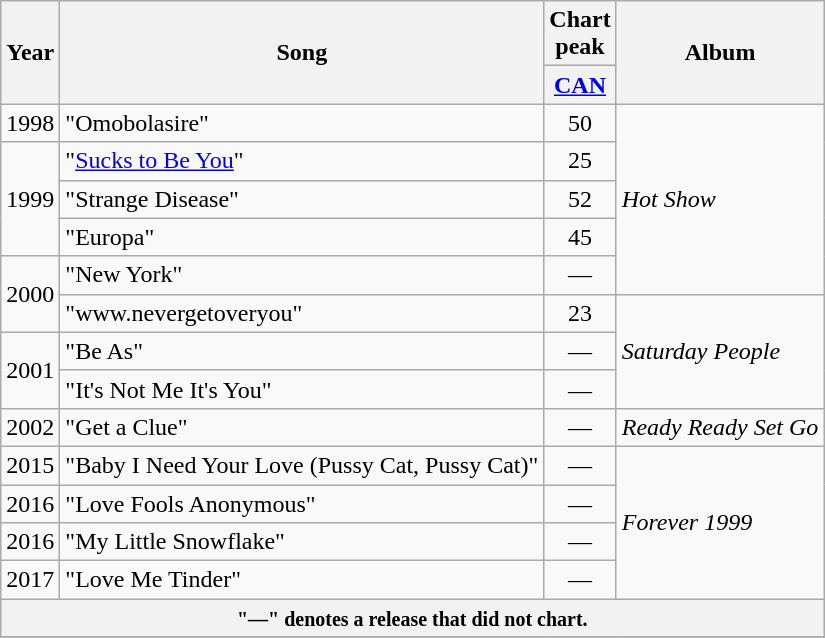<table class="wikitable">
<tr>
<th rowspan="2">Year</th>
<th rowspan="2">Song</th>
<th colspan="1">Chart peak</th>
<th rowspan="2">Album</th>
</tr>
<tr>
<th width="40"><a href='#'>CAN</a><br></th>
</tr>
<tr>
<td rowspan="1">1998</td>
<td>"Omobolasire"</td>
<td align="center">50</td>
<td rowspan="5"><em>Hot Show</em></td>
</tr>
<tr>
<td rowspan="3">1999</td>
<td>"<a href='#'>Sucks to Be You</a>"</td>
<td align="center">25</td>
</tr>
<tr>
<td>"Strange Disease"</td>
<td align="center">52</td>
</tr>
<tr>
<td>"Europa"</td>
<td align="center">45</td>
</tr>
<tr>
<td rowspan="2">2000</td>
<td>"New York"</td>
<td align="center">—</td>
</tr>
<tr>
<td>"www.nevergetoveryou"</td>
<td align="center">23</td>
<td rowspan="3"><em>Saturday People</em></td>
</tr>
<tr>
<td rowspan="2">2001</td>
<td>"Be As"</td>
<td align="center">—</td>
</tr>
<tr>
<td>"It's Not Me It's You"</td>
<td align="center">—</td>
</tr>
<tr>
<td rowspan="1">2002</td>
<td>"Get a Clue"</td>
<td align="center">—</td>
<td rowspan="1"><em>Ready Ready Set Go</em></td>
</tr>
<tr>
<td rowspan="1">2015</td>
<td>"Baby I Need Your Love (Pussy Cat, Pussy Cat)"</td>
<td align="center">—</td>
<td rowspan="4"><em>Forever 1999</em></td>
</tr>
<tr>
<td>2016</td>
<td>"Love Fools Anonymous"</td>
<td align="center">—</td>
</tr>
<tr>
<td rowspan="1">2016</td>
<td>"My Little Snowflake"</td>
<td align="center">—</td>
</tr>
<tr>
<td rowspan="1">2017</td>
<td>"Love Me Tinder"</td>
<td align="center">—</td>
</tr>
<tr>
<th colspan="10"><small>"—" denotes a release that did not chart.</small></th>
</tr>
<tr>
</tr>
</table>
